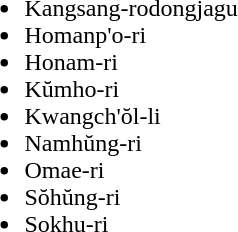<table>
<tr>
<td valign="top"><br><ul><li>Kangsang-rodongjagu</li><li>Homanp'o-ri</li><li>Honam-ri</li><li>Kŭmho-ri</li><li>Kwangch'ŏl-li</li><li>Namhŭng-ri</li><li>Omae-ri</li><li>Sŏhŭng-ri</li><li>Sokhu-ri</li></ul></td>
</tr>
</table>
